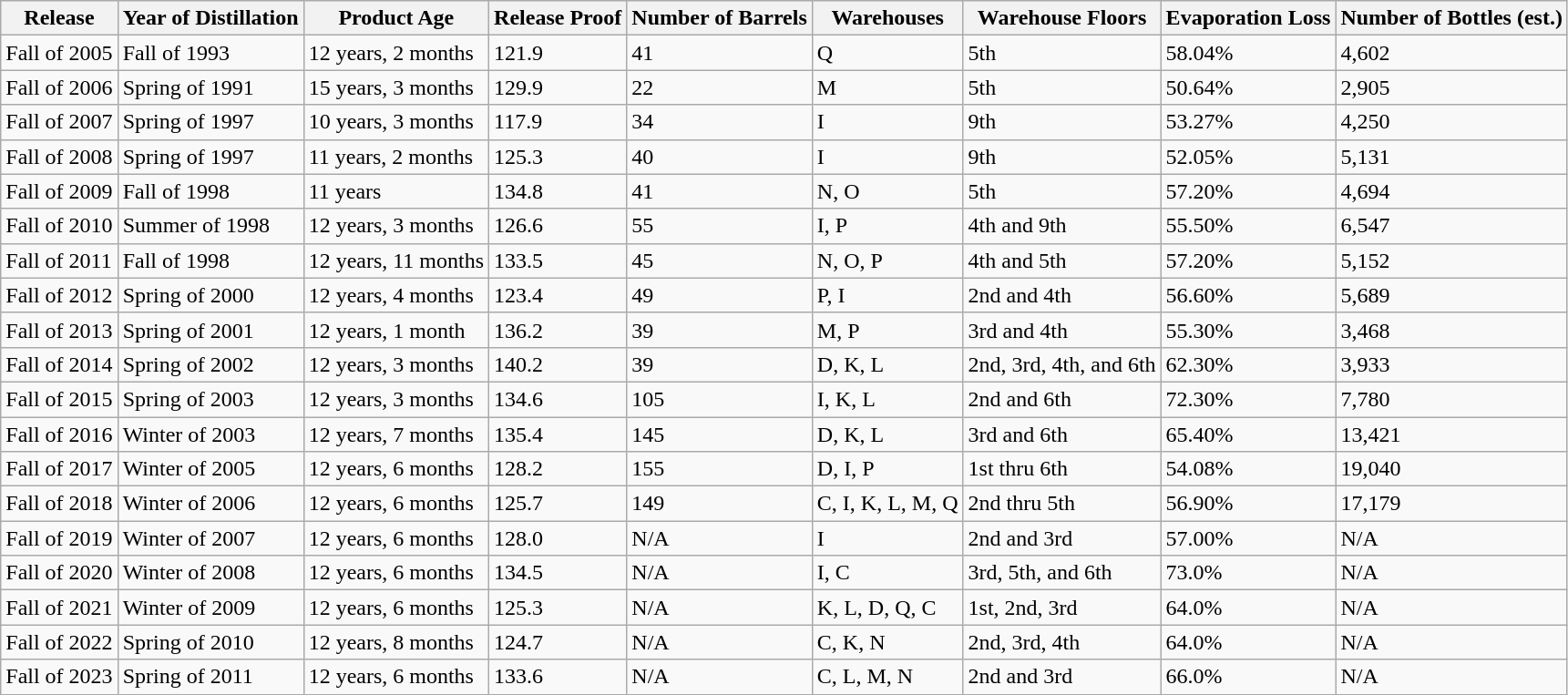<table class="wikitable sortable">
<tr>
<th>Release</th>
<th>Year of Distillation</th>
<th>Product Age</th>
<th>Release Proof</th>
<th>Number of Barrels</th>
<th>Warehouses</th>
<th>Warehouse Floors</th>
<th>Evaporation Loss</th>
<th>Number of Bottles (est.)</th>
</tr>
<tr>
<td>Fall of 2005</td>
<td>Fall of 1993</td>
<td>12 years, 2 months</td>
<td>121.9</td>
<td>41</td>
<td>Q</td>
<td>5th</td>
<td>58.04%</td>
<td>4,602</td>
</tr>
<tr>
<td>Fall of 2006</td>
<td>Spring of 1991</td>
<td>15 years, 3 months</td>
<td>129.9</td>
<td>22</td>
<td>M</td>
<td>5th</td>
<td>50.64%</td>
<td>2,905</td>
</tr>
<tr>
<td>Fall of 2007</td>
<td>Spring of 1997</td>
<td>10 years, 3 months</td>
<td>117.9</td>
<td>34</td>
<td>I</td>
<td>9th</td>
<td>53.27%</td>
<td>4,250</td>
</tr>
<tr>
<td>Fall of 2008</td>
<td>Spring of 1997</td>
<td>11 years, 2 months</td>
<td>125.3</td>
<td>40</td>
<td>I</td>
<td>9th</td>
<td>52.05%</td>
<td>5,131</td>
</tr>
<tr>
<td>Fall of 2009</td>
<td>Fall of 1998</td>
<td>11 years</td>
<td>134.8</td>
<td>41</td>
<td>N, O</td>
<td>5th</td>
<td>57.20%</td>
<td>4,694</td>
</tr>
<tr>
<td>Fall of 2010</td>
<td>Summer of 1998</td>
<td>12 years, 3 months</td>
<td>126.6</td>
<td>55</td>
<td>I, P</td>
<td>4th and 9th</td>
<td>55.50%</td>
<td>6,547</td>
</tr>
<tr>
<td>Fall of 2011</td>
<td>Fall of 1998</td>
<td>12 years, 11 months</td>
<td>133.5</td>
<td>45</td>
<td>N, O, P</td>
<td>4th and 5th</td>
<td>57.20%</td>
<td>5,152</td>
</tr>
<tr>
<td>Fall of 2012</td>
<td>Spring of 2000</td>
<td>12 years, 4 months</td>
<td>123.4</td>
<td>49</td>
<td>P, I</td>
<td>2nd and 4th</td>
<td>56.60%</td>
<td>5,689</td>
</tr>
<tr>
<td>Fall of 2013</td>
<td>Spring of 2001</td>
<td>12 years, 1 month</td>
<td>136.2</td>
<td>39</td>
<td>M, P</td>
<td>3rd and 4th</td>
<td>55.30%</td>
<td>3,468</td>
</tr>
<tr>
<td>Fall of 2014</td>
<td>Spring of 2002</td>
<td>12 years, 3 months</td>
<td>140.2</td>
<td>39</td>
<td>D, K, L</td>
<td>2nd, 3rd, 4th, and 6th</td>
<td>62.30%</td>
<td>3,933</td>
</tr>
<tr>
<td>Fall of 2015</td>
<td>Spring of 2003</td>
<td>12 years, 3 months</td>
<td>134.6</td>
<td>105</td>
<td>I, K, L</td>
<td>2nd and 6th</td>
<td>72.30%</td>
<td>7,780</td>
</tr>
<tr>
<td>Fall of 2016</td>
<td>Winter of 2003</td>
<td>12 years, 7 months</td>
<td>135.4</td>
<td>145</td>
<td>D, K, L</td>
<td>3rd and 6th</td>
<td>65.40%</td>
<td>13,421</td>
</tr>
<tr>
<td>Fall of 2017</td>
<td>Winter of 2005</td>
<td>12 years, 6 months</td>
<td>128.2</td>
<td>155</td>
<td>D, I, P</td>
<td>1st thru 6th</td>
<td>54.08%</td>
<td>19,040</td>
</tr>
<tr>
<td>Fall of 2018</td>
<td>Winter of 2006</td>
<td>12 years, 6 months</td>
<td>125.7</td>
<td>149</td>
<td>C, I, K, L, M, Q</td>
<td>2nd thru 5th</td>
<td>56.90%</td>
<td>17,179</td>
</tr>
<tr>
<td>Fall of 2019</td>
<td>Winter of 2007</td>
<td>12 years, 6 months</td>
<td>128.0</td>
<td>N/A</td>
<td>I</td>
<td>2nd and 3rd</td>
<td>57.00%</td>
<td>N/A</td>
</tr>
<tr>
<td>Fall of 2020</td>
<td>Winter of 2008</td>
<td>12 years, 6 months</td>
<td>134.5</td>
<td>N/A</td>
<td>I, C</td>
<td>3rd, 5th, and 6th</td>
<td>73.0%</td>
<td>N/A</td>
</tr>
<tr>
<td>Fall of 2021</td>
<td>Winter of 2009</td>
<td>12 years, 6 months</td>
<td>125.3</td>
<td>N/A</td>
<td>K, L, D, Q, C</td>
<td>1st, 2nd, 3rd</td>
<td>64.0%</td>
<td>N/A</td>
</tr>
<tr>
<td>Fall of 2022</td>
<td>Spring of 2010</td>
<td>12 years, 8 months</td>
<td>124.7</td>
<td>N/A</td>
<td>C, K, N</td>
<td>2nd, 3rd, 4th</td>
<td>64.0%</td>
<td>N/A</td>
</tr>
<tr>
<td>Fall of 2023</td>
<td>Spring of 2011</td>
<td>12 years, 6 months</td>
<td>133.6</td>
<td>N/A</td>
<td>C, L, M, N</td>
<td>2nd and 3rd</td>
<td>66.0%</td>
<td>N/A</td>
</tr>
</table>
